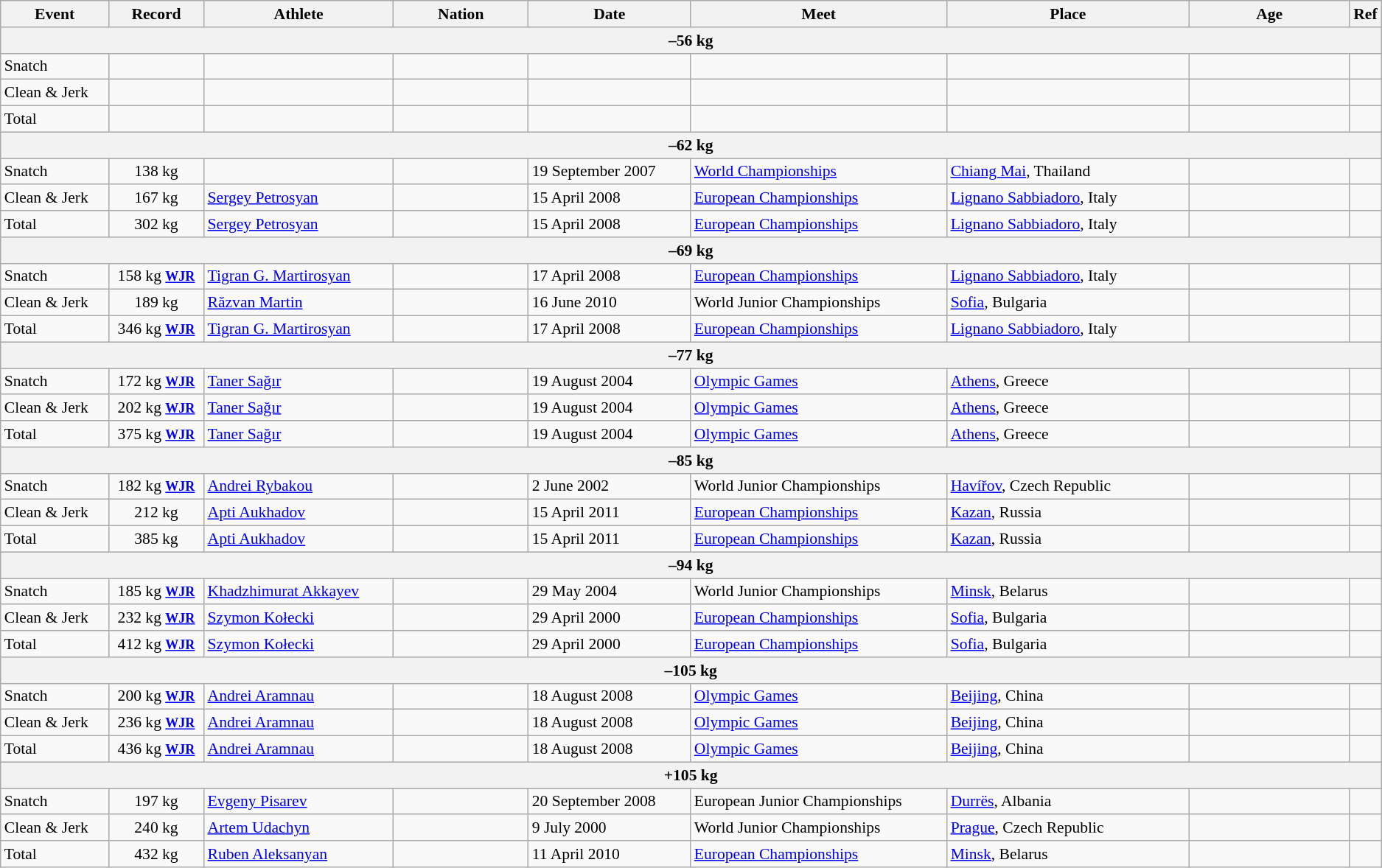<table class="wikitable" style="font-size:90%; ">
<tr>
<th width=8%>Event</th>
<th width=7%>Record</th>
<th width=14%>Athlete</th>
<th width=10%>Nation</th>
<th width=12%>Date</th>
<th width=19%>Meet</th>
<th width=18%>Place</th>
<th width=12%>Age</th>
<th>Ref</th>
</tr>
<tr bgcolor="#DDDDDD">
<th colspan="9">–56 kg</th>
</tr>
<tr>
<td>Snatch</td>
<td align="center"></td>
<td></td>
<td></td>
<td></td>
<td></td>
<td></td>
<td></td>
<td></td>
</tr>
<tr>
<td>Clean & Jerk</td>
<td align="center"></td>
<td></td>
<td></td>
<td></td>
<td></td>
<td></td>
<td></td>
<td></td>
</tr>
<tr>
<td>Total</td>
<td align="center"></td>
<td></td>
<td></td>
<td></td>
<td></td>
<td></td>
<td></td>
<td></td>
</tr>
<tr bgcolor="#DDDDDD">
<th colspan="9">–62 kg</th>
</tr>
<tr>
<td>Snatch</td>
<td align="center">138 kg</td>
<td></td>
<td></td>
<td>19 September 2007</td>
<td><a href='#'>World Championships</a></td>
<td><a href='#'>Chiang Mai</a>, Thailand</td>
<td></td>
<td></td>
</tr>
<tr>
<td>Clean & Jerk</td>
<td align="center">167 kg</td>
<td><a href='#'>Sergey Petrosyan</a></td>
<td></td>
<td>15 April 2008</td>
<td><a href='#'>European Championships</a></td>
<td><a href='#'>Lignano Sabbiadoro</a>, Italy</td>
<td></td>
<td></td>
</tr>
<tr>
<td>Total</td>
<td align="center">302 kg</td>
<td><a href='#'>Sergey Petrosyan</a></td>
<td></td>
<td>15 April 2008</td>
<td><a href='#'>European Championships</a></td>
<td><a href='#'>Lignano Sabbiadoro</a>, Italy</td>
<td></td>
<td></td>
</tr>
<tr bgcolor="#DDDDDD">
<th colspan="9">–69 kg</th>
</tr>
<tr>
<td>Snatch</td>
<td align="center">158 kg <small><strong><a href='#'>WJR</a></strong></small></td>
<td><a href='#'>Tigran G. Martirosyan</a></td>
<td></td>
<td>17 April 2008</td>
<td><a href='#'>European Championships</a></td>
<td><a href='#'>Lignano Sabbiadoro</a>, Italy</td>
<td></td>
<td></td>
</tr>
<tr>
<td>Clean & Jerk</td>
<td align="center">189 kg</td>
<td><a href='#'>Răzvan Martin</a></td>
<td></td>
<td>16 June 2010</td>
<td>World Junior Championships</td>
<td><a href='#'>Sofia</a>, Bulgaria</td>
<td></td>
<td></td>
</tr>
<tr>
<td>Total</td>
<td align="center">346 kg <small><strong><a href='#'>WJR</a></strong></small></td>
<td><a href='#'>Tigran G. Martirosyan</a></td>
<td></td>
<td>17 April 2008</td>
<td><a href='#'>European Championships</a></td>
<td><a href='#'>Lignano Sabbiadoro</a>, Italy</td>
<td></td>
<td></td>
</tr>
<tr bgcolor="#DDDDDD">
<th colspan="9">–77 kg</th>
</tr>
<tr>
<td>Snatch</td>
<td align="center">172 kg <small><strong><a href='#'>WJR</a></strong></small></td>
<td><a href='#'>Taner Sağır</a></td>
<td></td>
<td>19 August 2004</td>
<td><a href='#'>Olympic Games</a></td>
<td><a href='#'>Athens</a>, Greece</td>
<td></td>
<td></td>
</tr>
<tr>
<td>Clean & Jerk</td>
<td align="center">202 kg <small><strong><a href='#'>WJR</a></strong></small></td>
<td><a href='#'>Taner Sağır</a></td>
<td></td>
<td>19 August 2004</td>
<td><a href='#'>Olympic Games</a></td>
<td><a href='#'>Athens</a>, Greece</td>
<td></td>
<td></td>
</tr>
<tr>
<td>Total</td>
<td align="center">375 kg <small><strong><a href='#'>WJR</a></strong></small></td>
<td><a href='#'>Taner Sağır</a></td>
<td></td>
<td>19 August 2004</td>
<td><a href='#'>Olympic Games</a></td>
<td><a href='#'>Athens</a>, Greece</td>
<td></td>
<td></td>
</tr>
<tr bgcolor="#DDDDDD">
<th colspan="9">–85 kg</th>
</tr>
<tr>
<td>Snatch</td>
<td align="center">182 kg <small><strong><a href='#'>WJR</a></strong></small></td>
<td><a href='#'>Andrei Rybakou</a></td>
<td></td>
<td>2 June 2002</td>
<td>World Junior Championships</td>
<td><a href='#'>Havířov</a>, Czech Republic</td>
<td></td>
<td></td>
</tr>
<tr>
<td>Clean & Jerk</td>
<td align="center">212 kg</td>
<td><a href='#'>Apti Aukhadov</a></td>
<td></td>
<td>15 April 2011</td>
<td><a href='#'>European Championships</a></td>
<td><a href='#'>Kazan</a>, Russia</td>
<td></td>
<td></td>
</tr>
<tr>
<td>Total</td>
<td align="center">385 kg</td>
<td><a href='#'>Apti Aukhadov</a></td>
<td></td>
<td>15 April 2011</td>
<td><a href='#'>European Championships</a></td>
<td><a href='#'>Kazan</a>, Russia</td>
<td></td>
<td></td>
</tr>
<tr bgcolor="#DDDDDD">
<th colspan="9">–94 kg</th>
</tr>
<tr>
<td>Snatch</td>
<td align="center">185 kg <small><strong><a href='#'>WJR</a></strong></small></td>
<td><a href='#'>Khadzhimurat Akkayev</a></td>
<td></td>
<td>29 May 2004</td>
<td>World Junior Championships</td>
<td><a href='#'>Minsk</a>, Belarus</td>
<td></td>
<td></td>
</tr>
<tr>
<td>Clean & Jerk</td>
<td align="center">232 kg <small><strong><a href='#'>WJR</a></strong></small></td>
<td><a href='#'>Szymon Kołecki</a></td>
<td></td>
<td>29 April 2000</td>
<td><a href='#'>European Championships</a></td>
<td><a href='#'>Sofia</a>, Bulgaria</td>
<td></td>
<td></td>
</tr>
<tr>
<td>Total</td>
<td align="center">412 kg <small><strong><a href='#'>WJR</a></strong></small></td>
<td><a href='#'>Szymon Kołecki</a></td>
<td></td>
<td>29 April 2000</td>
<td><a href='#'>European Championships</a></td>
<td><a href='#'>Sofia</a>, Bulgaria</td>
<td></td>
<td></td>
</tr>
<tr bgcolor="#DDDDDD">
<th colspan="9">–105 kg</th>
</tr>
<tr>
<td>Snatch</td>
<td align="center">200 kg <small><strong><a href='#'>WJR</a></strong></small></td>
<td><a href='#'>Andrei Aramnau</a></td>
<td></td>
<td>18 August 2008</td>
<td><a href='#'>Olympic Games</a></td>
<td><a href='#'>Beijing</a>, China</td>
<td></td>
<td></td>
</tr>
<tr>
<td>Clean & Jerk</td>
<td align="center">236 kg <small><strong><a href='#'>WJR</a></strong></small></td>
<td><a href='#'>Andrei Aramnau</a></td>
<td></td>
<td>18 August 2008</td>
<td><a href='#'>Olympic Games</a></td>
<td><a href='#'>Beijing</a>, China</td>
<td></td>
<td></td>
</tr>
<tr>
<td>Total</td>
<td align="center">436 kg <small><strong><a href='#'>WJR</a></strong></small></td>
<td><a href='#'>Andrei Aramnau</a></td>
<td></td>
<td>18 August 2008</td>
<td><a href='#'>Olympic Games</a></td>
<td><a href='#'>Beijing</a>, China</td>
<td></td>
<td></td>
</tr>
<tr bgcolor="#DDDDDD">
<th colspan="9">+105 kg</th>
</tr>
<tr>
<td>Snatch</td>
<td align="center">197 kg</td>
<td><a href='#'>Evgeny Pisarev</a></td>
<td></td>
<td>20 September 2008</td>
<td>European Junior Championships</td>
<td><a href='#'>Durrës</a>, Albania</td>
<td></td>
<td></td>
</tr>
<tr>
<td>Clean & Jerk</td>
<td align="center">240 kg</td>
<td><a href='#'>Artem Udachyn</a></td>
<td></td>
<td>9 July 2000</td>
<td>World Junior Championships</td>
<td><a href='#'>Prague</a>, Czech Republic</td>
<td></td>
<td></td>
</tr>
<tr>
<td>Total</td>
<td align="center">432 kg</td>
<td><a href='#'>Ruben Aleksanyan</a></td>
<td></td>
<td>11 April 2010</td>
<td><a href='#'>European Championships</a></td>
<td><a href='#'>Minsk</a>, Belarus</td>
<td></td>
<td></td>
</tr>
</table>
